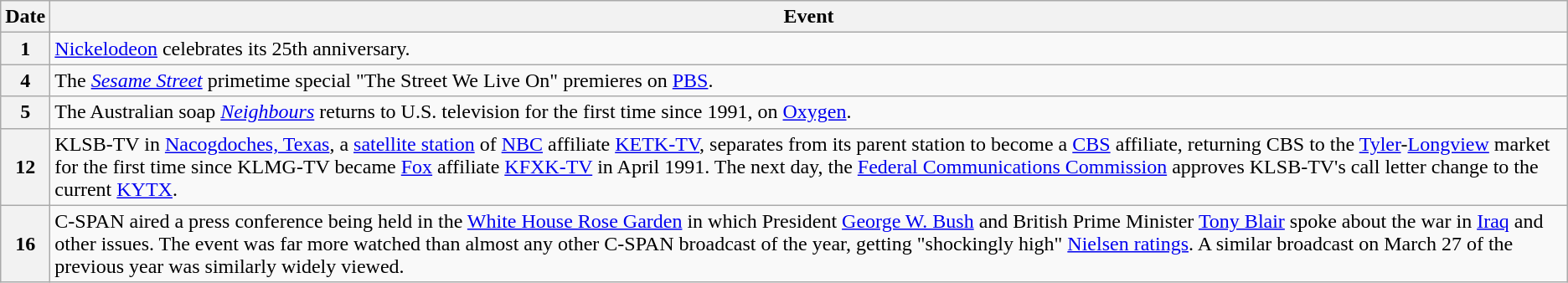<table class="wikitable">
<tr>
<th>Date</th>
<th>Event</th>
</tr>
<tr>
<th>1</th>
<td><a href='#'>Nickelodeon</a> celebrates its 25th anniversary.</td>
</tr>
<tr>
<th>4</th>
<td>The <em><a href='#'>Sesame Street</a></em> primetime special "The Street We Live On" premieres on <a href='#'>PBS</a>.</td>
</tr>
<tr>
<th>5</th>
<td>The Australian soap <em><a href='#'>Neighbours</a></em> returns to U.S. television for the first time since 1991, on <a href='#'>Oxygen</a>.</td>
</tr>
<tr>
<th>12</th>
<td>KLSB-TV in <a href='#'>Nacogdoches, Texas</a>, a <a href='#'>satellite station</a> of <a href='#'>NBC</a> affiliate <a href='#'>KETK-TV</a>, separates from its parent station to become a <a href='#'>CBS</a> affiliate, returning CBS to the <a href='#'>Tyler</a>-<a href='#'>Longview</a> market for the first time since KLMG-TV became <a href='#'>Fox</a> affiliate <a href='#'>KFXK-TV</a> in April 1991. The next day, the <a href='#'>Federal Communications Commission</a> approves KLSB-TV's call letter change to the current <a href='#'>KYTX</a>.</td>
</tr>
<tr>
<th>16</th>
<td>C-SPAN aired a press conference being held in the <a href='#'>White House Rose Garden</a> in which President <a href='#'>George W. Bush</a> and British Prime Minister <a href='#'>Tony Blair</a> spoke about the war in <a href='#'>Iraq</a> and other issues.  The event was far more watched than almost any other C-SPAN broadcast of the year, getting "shockingly high" <a href='#'>Nielsen ratings</a>.  A similar broadcast on March 27 of the previous year was similarly widely viewed.</td>
</tr>
</table>
